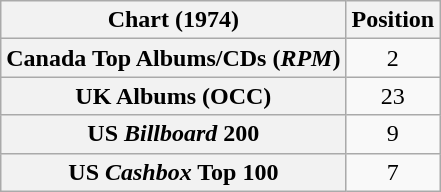<table class="wikitable plainrowheaders" style="text-align:center;">
<tr>
<th scope="col">Chart (1974)</th>
<th scope="col">Position</th>
</tr>
<tr>
<th scope="row">Canada Top Albums/CDs (<em>RPM</em>)</th>
<td>2</td>
</tr>
<tr>
<th scope="row">UK Albums (OCC)</th>
<td>23</td>
</tr>
<tr>
<th scope="row">US <em>Billboard</em> 200</th>
<td>9</td>
</tr>
<tr>
<th scope="row">US <em>Cashbox</em> Top 100</th>
<td>7</td>
</tr>
</table>
